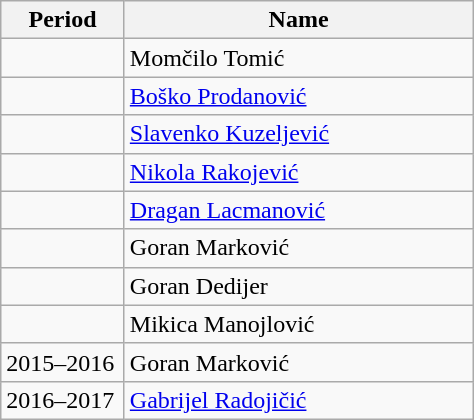<table class="wikitable">
<tr>
<th width="75">Period</th>
<th width="225">Name</th>
</tr>
<tr>
<td></td>
<td> Momčilo Tomić</td>
</tr>
<tr>
<td></td>
<td> <a href='#'>Boško Prodanović</a></td>
</tr>
<tr>
<td></td>
<td> <a href='#'>Slavenko Kuzeljević</a></td>
</tr>
<tr>
<td></td>
<td> <a href='#'>Nikola Rakojević</a></td>
</tr>
<tr>
<td></td>
<td> <a href='#'>Dragan Lacmanović</a></td>
</tr>
<tr>
<td></td>
<td> Goran Marković</td>
</tr>
<tr>
<td></td>
<td> Goran Dedijer</td>
</tr>
<tr>
<td></td>
<td> Mikica Manojlović</td>
</tr>
<tr>
<td>2015–2016</td>
<td> Goran Marković</td>
</tr>
<tr>
<td>2016–2017</td>
<td> <a href='#'>Gabrijel Radojičić</a></td>
</tr>
</table>
